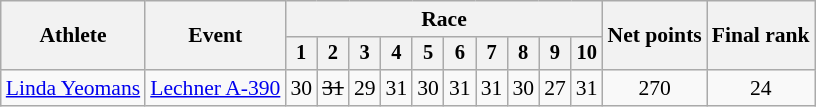<table class="wikitable" style="font-size:90%">
<tr>
<th rowspan=2>Athlete</th>
<th rowspan=2>Event</th>
<th colspan=10>Race</th>
<th rowspan=2>Net points</th>
<th rowspan=2>Final rank</th>
</tr>
<tr style="font-size:95%">
<th>1</th>
<th>2</th>
<th>3</th>
<th>4</th>
<th>5</th>
<th>6</th>
<th>7</th>
<th>8</th>
<th>9</th>
<th>10</th>
</tr>
<tr align=center>
<td align=left><a href='#'>Linda Yeomans</a></td>
<td align=left><a href='#'>Lechner A-390</a></td>
<td>30</td>
<td><s>31</s></td>
<td>29</td>
<td>31</td>
<td>30</td>
<td>31</td>
<td>31</td>
<td>30</td>
<td>27</td>
<td>31</td>
<td>270</td>
<td>24</td>
</tr>
</table>
